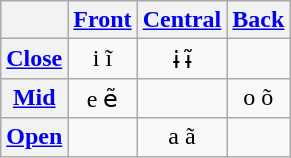<table class="wikitable" style="text-align:center">
<tr>
<th></th>
<th><a href='#'>Front</a></th>
<th><a href='#'>Central</a></th>
<th colspan="2"><a href='#'>Back</a></th>
</tr>
<tr>
<th><a href='#'>Close</a></th>
<td>i ĩ</td>
<td>ɨ ɨ̃</td>
<td colspan="2"></td>
</tr>
<tr>
<th><a href='#'>Mid</a></th>
<td>e ẽ</td>
<td></td>
<td colspan="2">o õ</td>
</tr>
<tr>
<th><a href='#'>Open</a></th>
<td></td>
<td>a ã</td>
<td colspan="2"></td>
</tr>
</table>
